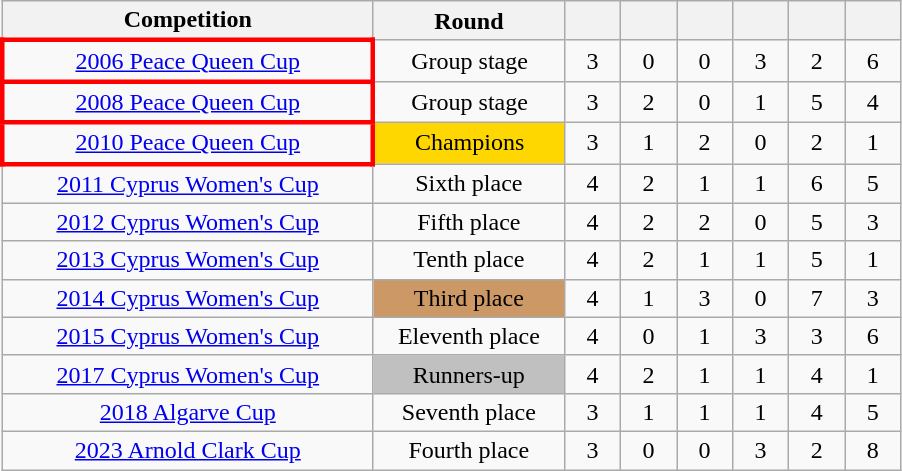<table class="wikitable" style="text-align:center;">
<tr>
<th width=240>Competition</th>
<th width=120>Round</th>
<th width=30></th>
<th width=30></th>
<th width=30></th>
<th width=30></th>
<th width=30></th>
<th width=30></th>
</tr>
<tr>
<td style="border: 3px solid red"> <a href='#'>2006 Peace Queen Cup</a></td>
<td>Group stage</td>
<td>3</td>
<td>0</td>
<td>0</td>
<td>3</td>
<td>2</td>
<td>6</td>
</tr>
<tr>
<td style="border: 3px solid red"> <a href='#'>2008 Peace Queen Cup</a></td>
<td>Group stage</td>
<td>3</td>
<td>2</td>
<td>0</td>
<td>1</td>
<td>5</td>
<td>4</td>
</tr>
<tr>
<td style="border: 3px solid red"> <a href='#'>2010 Peace Queen Cup</a></td>
<td bgcolor=gold>Champions</td>
<td>3</td>
<td>1</td>
<td>2</td>
<td>0</td>
<td>2</td>
<td>1</td>
</tr>
<tr>
<td> <a href='#'>2011 Cyprus Women's Cup</a></td>
<td>Sixth place</td>
<td>4</td>
<td>2</td>
<td>1</td>
<td>1</td>
<td>6</td>
<td>5</td>
</tr>
<tr>
<td> <a href='#'>2012 Cyprus Women's Cup</a></td>
<td>Fifth place</td>
<td>4</td>
<td>2</td>
<td>2</td>
<td>0</td>
<td>5</td>
<td>3</td>
</tr>
<tr>
<td> <a href='#'>2013 Cyprus Women's Cup</a></td>
<td>Tenth place</td>
<td>4</td>
<td>2</td>
<td>1</td>
<td>1</td>
<td>5</td>
<td>1</td>
</tr>
<tr>
<td> <a href='#'>2014 Cyprus Women's Cup</a></td>
<td bgcolor="#cc9966">Third place</td>
<td>4</td>
<td>1</td>
<td>3</td>
<td>0</td>
<td>7</td>
<td>3</td>
</tr>
<tr>
<td> <a href='#'>2015 Cyprus Women's Cup</a></td>
<td>Eleventh place</td>
<td>4</td>
<td>0</td>
<td>1</td>
<td>3</td>
<td>3</td>
<td>6</td>
</tr>
<tr>
<td> <a href='#'>2017 Cyprus Women's Cup</a></td>
<td bgcolor=silver>Runners-up</td>
<td>4</td>
<td>2</td>
<td>1</td>
<td>1</td>
<td>4</td>
<td>1</td>
</tr>
<tr>
<td> <a href='#'>2018 Algarve Cup</a></td>
<td>Seventh place</td>
<td>3</td>
<td>1</td>
<td>1</td>
<td>1</td>
<td>4</td>
<td>5</td>
</tr>
<tr>
<td> <a href='#'>2023 Arnold Clark Cup</a></td>
<td>Fourth place</td>
<td>3</td>
<td>0</td>
<td>0</td>
<td>3</td>
<td>2</td>
<td>8</td>
</tr>
</table>
